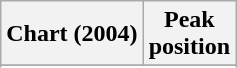<table class="wikitable sortable">
<tr>
<th align="left">Chart (2004)</th>
<th align="center">Peak<br>position</th>
</tr>
<tr>
</tr>
<tr>
</tr>
<tr>
</tr>
</table>
